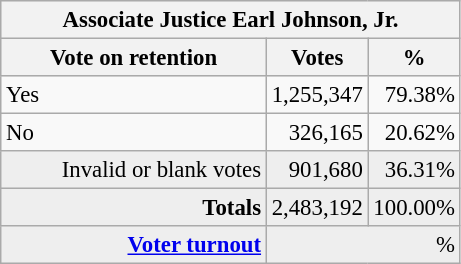<table class="wikitable" style="font-size: 95%;">
<tr style="background-color:#E9E9E9">
<th colspan=7>Associate Justice Earl Johnson, Jr.</th>
</tr>
<tr style="background-color:#E9E9E9">
<th style="width: 170px">Vote on retention</th>
<th style="width: 50px">Votes</th>
<th style="width: 40px">%</th>
</tr>
<tr>
<td>Yes</td>
<td align="right">1,255,347</td>
<td align="right">79.38%</td>
</tr>
<tr>
<td>No</td>
<td align="right">326,165</td>
<td align="right">20.62%</td>
</tr>
<tr style="background-color:#EEEEEE">
<td align="right">Invalid or blank votes</td>
<td align="right">901,680</td>
<td align="right">36.31%</td>
</tr>
<tr style="background-color:#EEEEEE">
<td colspan="1" align="right"><strong>Totals</strong></td>
<td align="right">2,483,192</td>
<td align="right">100.00%</td>
</tr>
<tr style="background-color:#EEEEEE">
<td align="right"><strong><a href='#'>Voter turnout</a></strong></td>
<td colspan="2" align="right">%</td>
</tr>
</table>
